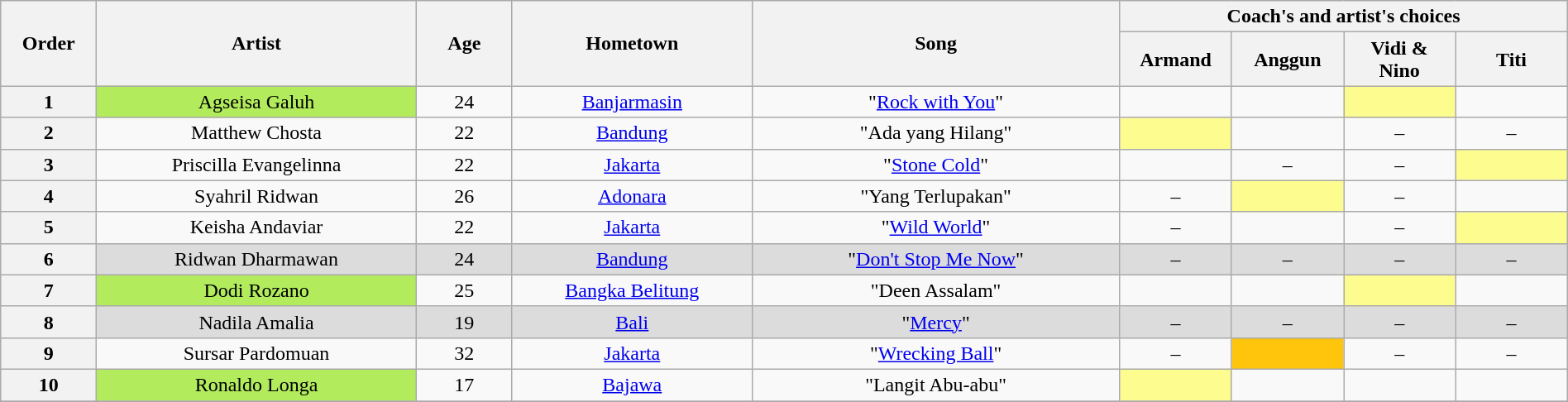<table class="wikitable" style="text-align:center; width:100%;">
<tr>
<th scope="col" rowspan="2" width="06%">Order</th>
<th scope="col" rowspan="2" width="20%">Artist</th>
<th scope="col" rowspan="2" width="06%">Age</th>
<th scope="col" rowspan="2" width="15%">Hometown</th>
<th scope="col" rowspan="2" width="23%">Song</th>
<th scope="col" colspan="4" width="28%">Coach's and artist's choices</th>
</tr>
<tr>
<th width="07%">Armand</th>
<th width="07%">Anggun</th>
<th width="07%">Vidi & Nino</th>
<th width="07%">Titi</th>
</tr>
<tr>
<th>1</th>
<td style="background:#B2EC5D">Agseisa Galuh</td>
<td>24</td>
<td><a href='#'>Banjarmasin</a></td>
<td>"<a href='#'>Rock with You</a>"</td>
<td><strong></strong></td>
<td><strong></strong></td>
<td style="background:#fdfc8f;"><strong></strong></td>
<td><strong></strong></td>
</tr>
<tr>
<th>2</th>
<td>Matthew Chosta</td>
<td>22</td>
<td><a href='#'>Bandung</a></td>
<td>"Ada yang Hilang"</td>
<td style="background:#fdfc8f;"><strong></strong></td>
<td><strong></strong></td>
<td>–</td>
<td>–</td>
</tr>
<tr>
<th>3</th>
<td>Priscilla Evangelinna</td>
<td>22</td>
<td><a href='#'>Jakarta</a></td>
<td>"<a href='#'>Stone Cold</a>"</td>
<td><strong></strong></td>
<td>–</td>
<td>–</td>
<td style="background:#fdfc8f;"><strong></strong></td>
</tr>
<tr>
<th>4</th>
<td>Syahril Ridwan</td>
<td>26</td>
<td><a href='#'>Adonara</a></td>
<td>"Yang Terlupakan"</td>
<td>–</td>
<td style="background:#fdfc8f;"><strong></strong></td>
<td>–</td>
<td><strong></strong></td>
</tr>
<tr>
<th>5</th>
<td>Keisha Andaviar</td>
<td>22</td>
<td><a href='#'>Jakarta</a></td>
<td>"<a href='#'>Wild World</a>"</td>
<td>–</td>
<td><strong></strong></td>
<td>–</td>
<td style="background:#fdfc8f;"><strong></strong></td>
</tr>
<tr>
<th>6</th>
<td style="background:#DCDCDC;">Ridwan Dharmawan</td>
<td style="background:#DCDCDC;">24</td>
<td style="background:#DCDCDC;"><a href='#'>Bandung</a></td>
<td style="background:#DCDCDC;">"<a href='#'>Don't Stop Me Now</a>"</td>
<td style="background:#DCDCDC;">–</td>
<td style="background:#DCDCDC;">–</td>
<td style="background:#DCDCDC;">–</td>
<td style="background:#DCDCDC;">–</td>
</tr>
<tr>
<th>7</th>
<td style="background:#B2EC5D">Dodi Rozano</td>
<td>25</td>
<td><a href='#'>Bangka Belitung</a></td>
<td>"Deen Assalam"</td>
<td><strong></strong></td>
<td><strong></strong></td>
<td style="background:#fdfc8f;"><strong></strong></td>
<td><strong></strong></td>
</tr>
<tr>
<th>8</th>
<td style="background:#DCDCDC;">Nadila Amalia</td>
<td style="background:#DCDCDC;">19</td>
<td style="background:#DCDCDC;"><a href='#'>Bali</a></td>
<td style="background:#DCDCDC;">"<a href='#'>Mercy</a>"</td>
<td style="background:#DCDCDC;">–</td>
<td style="background:#DCDCDC;">–</td>
<td style="background:#DCDCDC;">–</td>
<td style="background:#DCDCDC;">–</td>
</tr>
<tr>
<th>9</th>
<td>Sursar Pardomuan</td>
<td>32</td>
<td><a href='#'>Jakarta</a></td>
<td>"<a href='#'>Wrecking Ball</a>"</td>
<td>–</td>
<td style="background:#FFC40C;"><strong></strong></td>
<td>–</td>
<td>–</td>
</tr>
<tr>
<th>10</th>
<td style="background:#B2EC5D">Ronaldo Longa</td>
<td>17</td>
<td><a href='#'>Bajawa</a></td>
<td>"Langit Abu-abu"</td>
<td style="background:#fdfc8f;"><strong></strong></td>
<td><strong></strong></td>
<td><strong></strong></td>
<td><strong></strong></td>
</tr>
<tr>
</tr>
</table>
